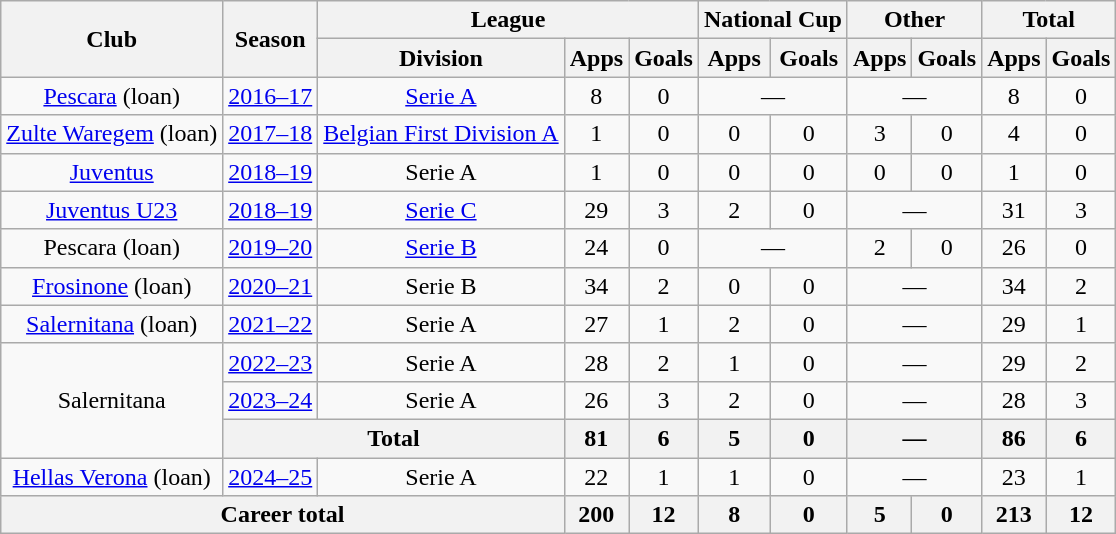<table class="wikitable" style="text-align:center">
<tr>
<th rowspan="2">Club</th>
<th rowspan="2">Season</th>
<th colspan="3">League</th>
<th colspan="2">National Cup</th>
<th colspan="2">Other</th>
<th colspan="2">Total</th>
</tr>
<tr>
<th>Division</th>
<th>Apps</th>
<th>Goals</th>
<th>Apps</th>
<th>Goals</th>
<th>Apps</th>
<th>Goals</th>
<th>Apps</th>
<th>Goals</th>
</tr>
<tr>
<td><a href='#'>Pescara</a> (loan)</td>
<td><a href='#'>2016–17</a></td>
<td><a href='#'>Serie A</a></td>
<td>8</td>
<td>0</td>
<td colspan="2">—</td>
<td colspan="2">—</td>
<td>8</td>
<td>0</td>
</tr>
<tr>
<td><a href='#'>Zulte Waregem</a> (loan)</td>
<td><a href='#'>2017–18</a></td>
<td><a href='#'>Belgian First Division A</a></td>
<td>1</td>
<td>0</td>
<td>0</td>
<td>0</td>
<td>3</td>
<td>0</td>
<td>4</td>
<td>0</td>
</tr>
<tr>
<td><a href='#'>Juventus</a></td>
<td><a href='#'>2018–19</a></td>
<td>Serie A</td>
<td>1</td>
<td>0</td>
<td>0</td>
<td>0</td>
<td>0</td>
<td>0</td>
<td>1</td>
<td>0</td>
</tr>
<tr>
<td><a href='#'>Juventus U23</a></td>
<td><a href='#'>2018–19</a></td>
<td><a href='#'>Serie C</a></td>
<td>29</td>
<td>3</td>
<td>2</td>
<td>0</td>
<td colspan="2">—</td>
<td>31</td>
<td>3</td>
</tr>
<tr>
<td>Pescara (loan)</td>
<td><a href='#'>2019–20</a></td>
<td><a href='#'>Serie B</a></td>
<td>24</td>
<td>0</td>
<td colspan="2">—</td>
<td>2</td>
<td>0</td>
<td>26</td>
<td>0</td>
</tr>
<tr>
<td><a href='#'>Frosinone</a> (loan)</td>
<td><a href='#'>2020–21</a></td>
<td>Serie B</td>
<td>34</td>
<td>2</td>
<td>0</td>
<td>0</td>
<td colspan="2">—</td>
<td>34</td>
<td>2</td>
</tr>
<tr>
<td><a href='#'>Salernitana</a> (loan)</td>
<td><a href='#'>2021–22</a></td>
<td>Serie A</td>
<td>27</td>
<td>1</td>
<td>2</td>
<td>0</td>
<td colspan="2">—</td>
<td>29</td>
<td>1</td>
</tr>
<tr>
<td rowspan="3">Salernitana</td>
<td><a href='#'>2022–23</a></td>
<td>Serie A</td>
<td>28</td>
<td>2</td>
<td>1</td>
<td>0</td>
<td colspan="2">—</td>
<td>29</td>
<td>2</td>
</tr>
<tr>
<td><a href='#'>2023–24</a></td>
<td>Serie A</td>
<td>26</td>
<td>3</td>
<td>2</td>
<td>0</td>
<td colspan="2">—</td>
<td>28</td>
<td>3</td>
</tr>
<tr>
<th colspan="2">Total</th>
<th>81</th>
<th>6</th>
<th>5</th>
<th>0</th>
<th colspan="2">—</th>
<th>86</th>
<th>6</th>
</tr>
<tr>
<td><a href='#'>Hellas Verona</a> (loan)</td>
<td><a href='#'>2024–25</a></td>
<td>Serie A</td>
<td>22</td>
<td>1</td>
<td>1</td>
<td>0</td>
<td colspan="2">—</td>
<td>23</td>
<td>1</td>
</tr>
<tr>
<th colspan="3">Career total</th>
<th>200</th>
<th>12</th>
<th>8</th>
<th>0</th>
<th>5</th>
<th>0</th>
<th>213</th>
<th>12</th>
</tr>
</table>
